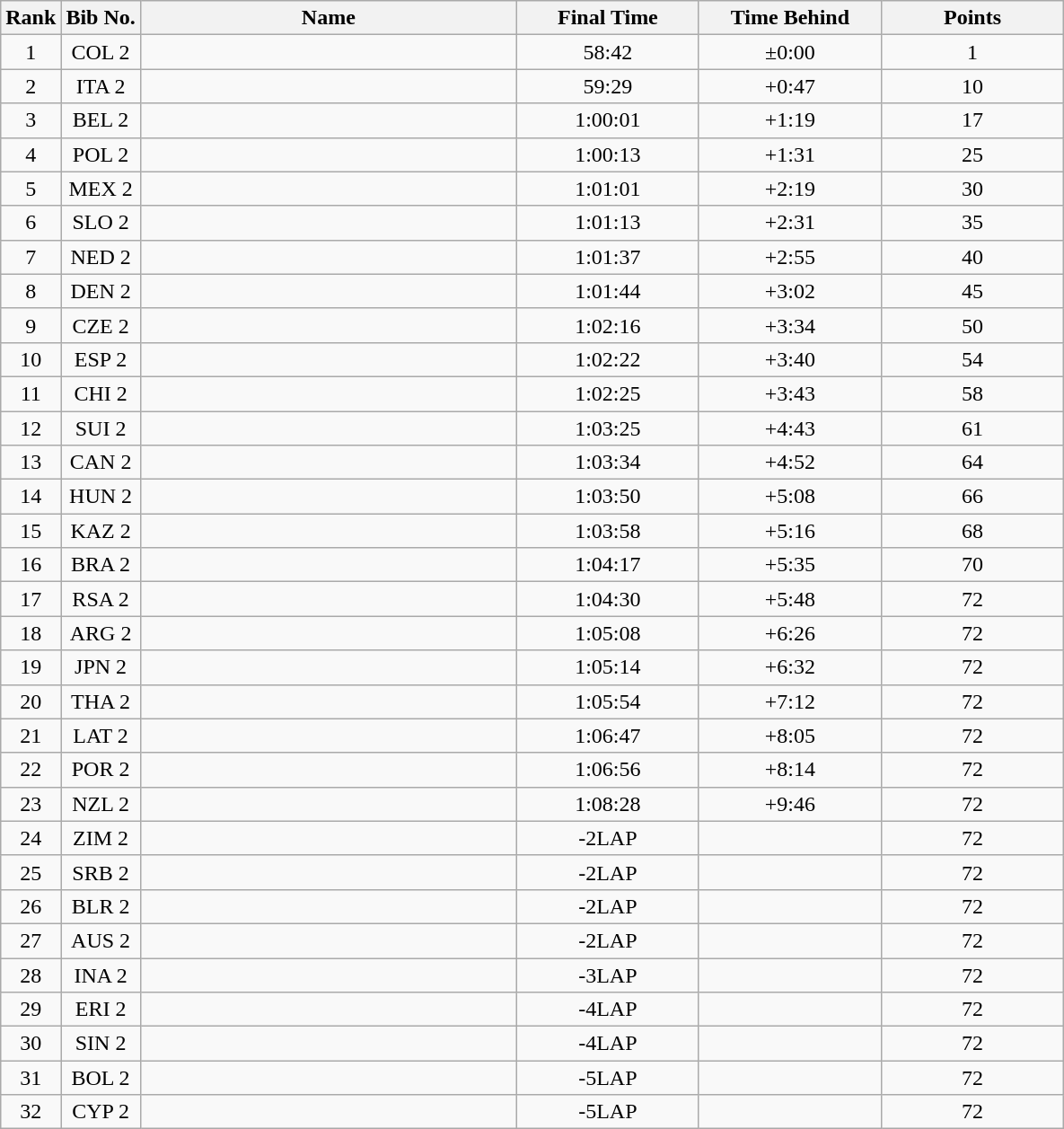<table class="wikitable" style="text-align:center">
<tr>
<th>Rank</th>
<th>Bib No.</th>
<th style="width:17em">Name</th>
<th style="width:8em">Final Time</th>
<th style="width:8em">Time Behind</th>
<th style="width:8em">Points</th>
</tr>
<tr>
<td>1</td>
<td>COL 2</td>
<td align=left></td>
<td>58:42</td>
<td>±0:00</td>
<td>1</td>
</tr>
<tr>
<td>2</td>
<td>ITA 2</td>
<td align=left></td>
<td>59:29</td>
<td>+0:47</td>
<td>10</td>
</tr>
<tr>
<td>3</td>
<td>BEL 2</td>
<td align=left></td>
<td>1:00:01</td>
<td>+1:19</td>
<td>17</td>
</tr>
<tr>
<td>4</td>
<td>POL 2</td>
<td align=left></td>
<td>1:00:13</td>
<td>+1:31</td>
<td>25</td>
</tr>
<tr>
<td>5</td>
<td>MEX 2</td>
<td align=left></td>
<td>1:01:01</td>
<td>+2:19</td>
<td>30</td>
</tr>
<tr>
<td>6</td>
<td>SLO 2</td>
<td align=left></td>
<td>1:01:13</td>
<td>+2:31</td>
<td>35</td>
</tr>
<tr>
<td>7</td>
<td>NED 2</td>
<td align=left></td>
<td>1:01:37</td>
<td>+2:55</td>
<td>40</td>
</tr>
<tr>
<td>8</td>
<td>DEN 2</td>
<td align=left></td>
<td>1:01:44</td>
<td>+3:02</td>
<td>45</td>
</tr>
<tr>
<td>9</td>
<td>CZE 2</td>
<td align=left></td>
<td>1:02:16</td>
<td>+3:34</td>
<td>50</td>
</tr>
<tr>
<td>10</td>
<td>ESP 2</td>
<td align=left></td>
<td>1:02:22</td>
<td>+3:40</td>
<td>54</td>
</tr>
<tr>
<td>11</td>
<td>CHI 2</td>
<td align=left></td>
<td>1:02:25</td>
<td>+3:43</td>
<td>58</td>
</tr>
<tr>
<td>12</td>
<td>SUI 2</td>
<td align=left></td>
<td>1:03:25</td>
<td>+4:43</td>
<td>61</td>
</tr>
<tr>
<td>13</td>
<td>CAN 2</td>
<td align=left></td>
<td>1:03:34</td>
<td>+4:52</td>
<td>64</td>
</tr>
<tr>
<td>14</td>
<td>HUN 2</td>
<td align=left></td>
<td>1:03:50</td>
<td>+5:08</td>
<td>66</td>
</tr>
<tr>
<td>15</td>
<td>KAZ 2</td>
<td align=left></td>
<td>1:03:58</td>
<td>+5:16</td>
<td>68</td>
</tr>
<tr>
<td>16</td>
<td>BRA 2</td>
<td align=left></td>
<td>1:04:17</td>
<td>+5:35</td>
<td>70</td>
</tr>
<tr>
<td>17</td>
<td>RSA 2</td>
<td align=left></td>
<td>1:04:30</td>
<td>+5:48</td>
<td>72</td>
</tr>
<tr>
<td>18</td>
<td>ARG 2</td>
<td align=left></td>
<td>1:05:08</td>
<td>+6:26</td>
<td>72</td>
</tr>
<tr>
<td>19</td>
<td>JPN 2</td>
<td align=left></td>
<td>1:05:14</td>
<td>+6:32</td>
<td>72</td>
</tr>
<tr>
<td>20</td>
<td>THA 2</td>
<td align=left></td>
<td>1:05:54</td>
<td>+7:12</td>
<td>72</td>
</tr>
<tr>
<td>21</td>
<td>LAT 2</td>
<td align=left></td>
<td>1:06:47</td>
<td>+8:05</td>
<td>72</td>
</tr>
<tr>
<td>22</td>
<td>POR 2</td>
<td align=left></td>
<td>1:06:56</td>
<td>+8:14</td>
<td>72</td>
</tr>
<tr>
<td>23</td>
<td>NZL 2</td>
<td align=left></td>
<td>1:08:28</td>
<td>+9:46</td>
<td>72</td>
</tr>
<tr>
<td>24</td>
<td>ZIM 2</td>
<td align=left></td>
<td>-2LAP</td>
<td></td>
<td>72</td>
</tr>
<tr>
<td>25</td>
<td>SRB 2</td>
<td align=left></td>
<td>-2LAP</td>
<td></td>
<td>72</td>
</tr>
<tr>
<td>26</td>
<td>BLR 2</td>
<td align=left></td>
<td>-2LAP</td>
<td></td>
<td>72</td>
</tr>
<tr>
<td>27</td>
<td>AUS 2</td>
<td align=left></td>
<td>-2LAP</td>
<td></td>
<td>72</td>
</tr>
<tr>
<td>28</td>
<td>INA 2</td>
<td align=left></td>
<td>-3LAP</td>
<td></td>
<td>72</td>
</tr>
<tr>
<td>29</td>
<td>ERI 2</td>
<td align=left></td>
<td>-4LAP</td>
<td></td>
<td>72</td>
</tr>
<tr>
<td>30</td>
<td>SIN 2</td>
<td align=left></td>
<td>-4LAP</td>
<td></td>
<td>72</td>
</tr>
<tr>
<td>31</td>
<td>BOL 2</td>
<td align=left></td>
<td>-5LAP</td>
<td></td>
<td>72</td>
</tr>
<tr>
<td>32</td>
<td>CYP 2</td>
<td align=left></td>
<td>-5LAP</td>
<td></td>
<td>72</td>
</tr>
</table>
